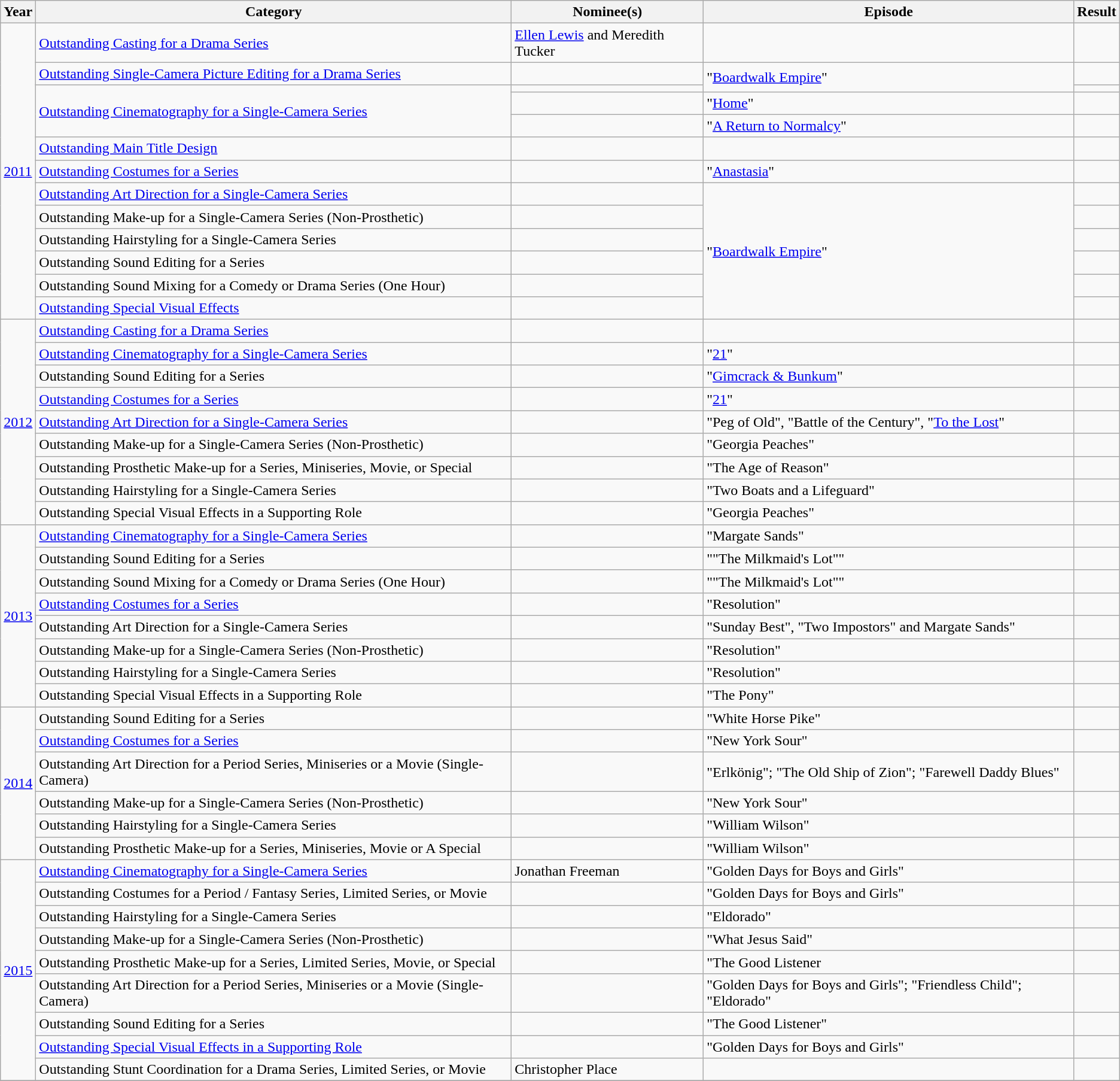<table class="wikitable">
<tr>
<th>Year</th>
<th>Category</th>
<th>Nominee(s)</th>
<th>Episode</th>
<th>Result</th>
</tr>
<tr>
<td rowspan=13><a href='#'>2011</a></td>
<td><a href='#'>Outstanding Casting for a Drama Series</a></td>
<td><a href='#'>Ellen Lewis</a> and Meredith Tucker</td>
<td></td>
<td></td>
</tr>
<tr>
<td><a href='#'>Outstanding Single-Camera Picture Editing for a Drama Series</a></td>
<td></td>
<td rowspan=2>"<a href='#'>Boardwalk Empire</a>"</td>
<td></td>
</tr>
<tr>
<td rowspan=3><a href='#'>Outstanding Cinematography for a Single-Camera Series</a></td>
<td></td>
<td></td>
</tr>
<tr>
<td></td>
<td>"<a href='#'>Home</a>"</td>
<td></td>
</tr>
<tr>
<td></td>
<td>"<a href='#'>A Return to Normalcy</a>"</td>
<td></td>
</tr>
<tr>
<td><a href='#'>Outstanding Main Title Design</a></td>
<td></td>
<td></td>
<td></td>
</tr>
<tr>
<td><a href='#'>Outstanding Costumes for a Series</a></td>
<td></td>
<td>"<a href='#'>Anastasia</a>"</td>
<td></td>
</tr>
<tr>
<td><a href='#'>Outstanding Art Direction for a Single-Camera Series</a></td>
<td></td>
<td rowspan=6>"<a href='#'>Boardwalk Empire</a>"</td>
<td></td>
</tr>
<tr>
<td>Outstanding Make-up for a Single-Camera Series (Non-Prosthetic)</td>
<td></td>
<td></td>
</tr>
<tr>
<td>Outstanding Hairstyling for a Single-Camera Series</td>
<td></td>
<td></td>
</tr>
<tr>
<td>Outstanding Sound Editing for a Series</td>
<td></td>
<td></td>
</tr>
<tr>
<td>Outstanding Sound Mixing for a Comedy or Drama Series (One Hour)</td>
<td></td>
<td></td>
</tr>
<tr>
<td><a href='#'>Outstanding Special Visual Effects</a></td>
<td></td>
<td></td>
</tr>
<tr>
<td rowspan=9><a href='#'>2012</a></td>
<td><a href='#'>Outstanding Casting for a Drama Series</a></td>
<td></td>
<td></td>
<td></td>
</tr>
<tr>
<td><a href='#'>Outstanding Cinematography for a Single-Camera Series</a></td>
<td></td>
<td>"<a href='#'>21</a>"</td>
<td></td>
</tr>
<tr>
<td>Outstanding Sound Editing for a Series</td>
<td></td>
<td>"<a href='#'>Gimcrack & Bunkum</a>"</td>
<td></td>
</tr>
<tr>
<td><a href='#'>Outstanding Costumes for a Series</a></td>
<td></td>
<td>"<a href='#'>21</a>"</td>
<td></td>
</tr>
<tr>
<td><a href='#'>Outstanding Art Direction for a Single-Camera Series</a></td>
<td></td>
<td>"Peg of Old", "Battle of the Century", "<a href='#'>To the Lost</a>"</td>
<td></td>
</tr>
<tr>
<td>Outstanding Make-up for a Single-Camera Series (Non-Prosthetic)</td>
<td></td>
<td>"Georgia Peaches"</td>
<td></td>
</tr>
<tr>
<td>Outstanding Prosthetic Make-up for a Series, Miniseries, Movie, or Special</td>
<td></td>
<td>"The Age of Reason"</td>
<td></td>
</tr>
<tr>
<td>Outstanding Hairstyling for a Single-Camera Series</td>
<td></td>
<td>"Two Boats and a Lifeguard"</td>
<td></td>
</tr>
<tr>
<td>Outstanding Special Visual Effects in a Supporting Role</td>
<td></td>
<td>"Georgia Peaches"</td>
<td></td>
</tr>
<tr>
<td rowspan=8><a href='#'>2013</a></td>
<td><a href='#'>Outstanding Cinematography for a Single-Camera Series</a></td>
<td></td>
<td>"Margate Sands"</td>
<td></td>
</tr>
<tr>
<td>Outstanding Sound Editing for a Series</td>
<td></td>
<td>""The Milkmaid's Lot""</td>
<td></td>
</tr>
<tr>
<td>Outstanding Sound Mixing for a Comedy or Drama Series (One Hour)</td>
<td></td>
<td>""The Milkmaid's Lot""</td>
<td></td>
</tr>
<tr>
<td><a href='#'>Outstanding Costumes for a Series</a></td>
<td></td>
<td>"Resolution"</td>
<td></td>
</tr>
<tr>
<td>Outstanding Art Direction for a Single-Camera Series</td>
<td></td>
<td>"Sunday Best", "Two Impostors" and Margate Sands"</td>
<td></td>
</tr>
<tr>
<td>Outstanding Make-up for a Single-Camera Series (Non-Prosthetic)</td>
<td></td>
<td>"Resolution"</td>
<td></td>
</tr>
<tr>
<td>Outstanding Hairstyling for a Single-Camera Series</td>
<td></td>
<td>"Resolution"</td>
<td></td>
</tr>
<tr>
<td>Outstanding Special Visual Effects in a Supporting Role</td>
<td></td>
<td>"The Pony"</td>
<td></td>
</tr>
<tr>
<td rowspan=6><a href='#'>2014</a></td>
<td>Outstanding Sound Editing for a Series</td>
<td></td>
<td>"White Horse Pike"</td>
<td></td>
</tr>
<tr>
<td><a href='#'>Outstanding Costumes for a Series</a></td>
<td></td>
<td>"New York Sour"</td>
<td></td>
</tr>
<tr>
<td>Outstanding Art Direction for a Period Series, Miniseries or a Movie (Single-Camera)</td>
<td></td>
<td>"Erlkönig"; "The Old Ship of Zion"; "Farewell Daddy Blues"</td>
<td></td>
</tr>
<tr>
<td>Outstanding Make-up for a Single-Camera Series (Non-Prosthetic)</td>
<td></td>
<td>"New York Sour"</td>
<td></td>
</tr>
<tr>
<td>Outstanding Hairstyling for a Single-Camera Series</td>
<td></td>
<td>"William Wilson"</td>
<td></td>
</tr>
<tr>
<td>Outstanding Prosthetic Make-up for a Series, Miniseries, Movie or A Special</td>
<td></td>
<td>"William Wilson"</td>
<td></td>
</tr>
<tr>
<td rowspan=9><a href='#'>2015</a></td>
<td><a href='#'>Outstanding Cinematography for a Single-Camera Series</a></td>
<td>Jonathan Freeman</td>
<td>"Golden Days for Boys and Girls"</td>
<td></td>
</tr>
<tr>
<td>Outstanding Costumes for a Period / Fantasy Series, Limited Series, or Movie</td>
<td></td>
<td>"Golden Days for Boys and Girls"</td>
<td></td>
</tr>
<tr>
<td>Outstanding Hairstyling for a Single-Camera Series</td>
<td></td>
<td>"Eldorado"</td>
<td></td>
</tr>
<tr>
<td>Outstanding Make-up for a Single-Camera Series (Non-Prosthetic)</td>
<td></td>
<td>"What Jesus Said"</td>
<td></td>
</tr>
<tr>
<td>Outstanding Prosthetic Make-up for a Series, Limited Series, Movie, or Special</td>
<td></td>
<td>"The Good Listener</td>
<td></td>
</tr>
<tr>
<td>Outstanding Art Direction for a Period Series, Miniseries or a Movie (Single-Camera)</td>
<td></td>
<td>"Golden Days for Boys and Girls"; "Friendless Child"; "Eldorado"</td>
<td></td>
</tr>
<tr>
<td>Outstanding Sound Editing for a Series</td>
<td></td>
<td>"The Good Listener"</td>
<td></td>
</tr>
<tr>
<td><a href='#'>Outstanding Special Visual Effects in a Supporting Role</a></td>
<td></td>
<td>"Golden Days for Boys and Girls"</td>
<td></td>
</tr>
<tr>
<td>Outstanding Stunt Coordination for a Drama Series, Limited Series, or Movie</td>
<td>Christopher Place</td>
<td></td>
<td></td>
</tr>
<tr>
</tr>
</table>
